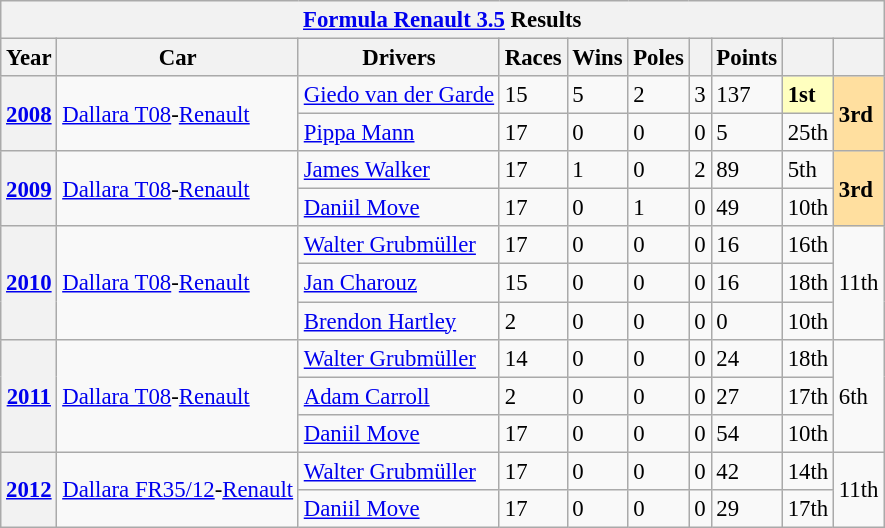<table class="wikitable" style="font-size:95%">
<tr>
<th colspan=10><a href='#'>Formula Renault 3.5</a> Results</th>
</tr>
<tr>
<th>Year</th>
<th>Car</th>
<th>Drivers</th>
<th>Races</th>
<th>Wins</th>
<th>Poles</th>
<th></th>
<th>Points</th>
<th></th>
<th></th>
</tr>
<tr>
<th rowspan=2><a href='#'>2008</a></th>
<td rowspan=2><a href='#'>Dallara T08</a>-<a href='#'>Renault</a></td>
<td> <a href='#'>Giedo van der Garde</a></td>
<td>15</td>
<td>5</td>
<td>2</td>
<td>3</td>
<td>137</td>
<td style="background:#FFFFBF;"><strong>1st</strong></td>
<td rowspan=2 style="background:#FFDF9F;"><strong>3rd</strong></td>
</tr>
<tr>
<td> <a href='#'>Pippa Mann</a></td>
<td>17</td>
<td>0</td>
<td>0</td>
<td>0</td>
<td>5</td>
<td>25th</td>
</tr>
<tr>
<th rowspan=2><a href='#'>2009</a></th>
<td rowspan=2><a href='#'>Dallara T08</a>-<a href='#'>Renault</a></td>
<td> <a href='#'>James Walker</a></td>
<td>17</td>
<td>1</td>
<td>0</td>
<td>2</td>
<td>89</td>
<td>5th</td>
<td rowspan=2 style="background:#FFDF9F;"><strong>3rd</strong></td>
</tr>
<tr>
<td> <a href='#'>Daniil Move</a></td>
<td>17</td>
<td>0</td>
<td>1</td>
<td>0</td>
<td>49</td>
<td>10th</td>
</tr>
<tr>
<th rowspan=3><a href='#'>2010</a></th>
<td rowspan=3><a href='#'>Dallara T08</a>-<a href='#'>Renault</a></td>
<td> <a href='#'>Walter Grubmüller</a></td>
<td>17</td>
<td>0</td>
<td>0</td>
<td>0</td>
<td>16</td>
<td>16th</td>
<td rowspan=3>11th</td>
</tr>
<tr>
<td> <a href='#'>Jan Charouz</a></td>
<td>15</td>
<td>0</td>
<td>0</td>
<td>0</td>
<td>16</td>
<td>18th</td>
</tr>
<tr>
<td> <a href='#'>Brendon Hartley</a></td>
<td>2</td>
<td>0</td>
<td>0</td>
<td>0</td>
<td>0</td>
<td>10th</td>
</tr>
<tr>
<th rowspan=3><a href='#'>2011</a></th>
<td rowspan=3><a href='#'>Dallara T08</a>-<a href='#'>Renault</a></td>
<td> <a href='#'>Walter Grubmüller</a></td>
<td>14</td>
<td>0</td>
<td>0</td>
<td>0</td>
<td>24</td>
<td>18th</td>
<td rowspan=3>6th</td>
</tr>
<tr>
<td> <a href='#'>Adam Carroll</a></td>
<td>2</td>
<td>0</td>
<td>0</td>
<td>0</td>
<td>27</td>
<td>17th</td>
</tr>
<tr>
<td> <a href='#'>Daniil Move</a></td>
<td>17</td>
<td>0</td>
<td>0</td>
<td>0</td>
<td>54</td>
<td>10th</td>
</tr>
<tr>
<th rowspan=2><a href='#'>2012</a></th>
<td rowspan=2><a href='#'>Dallara FR35/12</a>-<a href='#'>Renault</a></td>
<td> <a href='#'>Walter Grubmüller</a></td>
<td>17</td>
<td>0</td>
<td>0</td>
<td>0</td>
<td>42</td>
<td>14th</td>
<td rowspan=2>11th</td>
</tr>
<tr>
<td> <a href='#'>Daniil Move</a></td>
<td>17</td>
<td>0</td>
<td>0</td>
<td>0</td>
<td>29</td>
<td>17th</td>
</tr>
</table>
